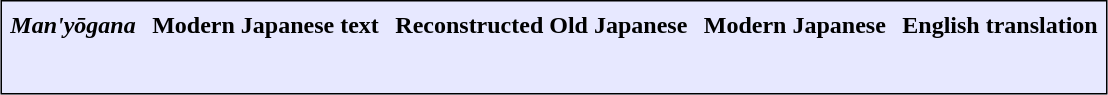<table align=center cellpadding="5" cellspacing="1" style="border:1px solid black; background-color:#e7e8ff;">
<tr align=center bgcolor=#d7a8ff>
</tr>
<tr>
<th><em>Man'yōgana</em></th>
<th>Modern Japanese text</th>
<th>Reconstructed Old Japanese</th>
<th>Modern Japanese</th>
<th>English translation</th>
</tr>
<tr valign=top>
<td><br></td>
<td><br></td>
<td><br></td>
<td><br></td>
<td><br></td>
</tr>
<tr>
</tr>
</table>
